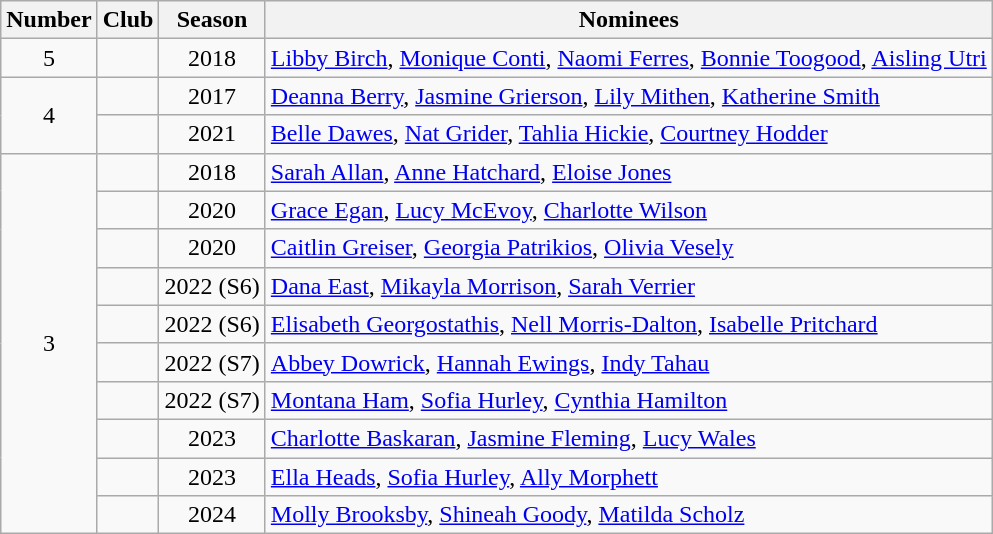<table class="wikitable sortable">
<tr>
<th class=unsortable>Number</th>
<th>Club</th>
<th>Season</th>
<th class=unsortable>Nominees</th>
</tr>
<tr>
<td align=center>5</td>
<td></td>
<td align=center>2018</td>
<td><a href='#'>Libby Birch</a>, <a href='#'>Monique Conti</a>, <a href='#'>Naomi Ferres</a>, <a href='#'>Bonnie Toogood</a>, <a href='#'>Aisling Utri</a></td>
</tr>
<tr>
<td rowspan=2 align=center>4</td>
<td></td>
<td align=center>2017</td>
<td><a href='#'>Deanna Berry</a>, <a href='#'>Jasmine Grierson</a>, <a href='#'>Lily Mithen</a>, <a href='#'>Katherine Smith</a></td>
</tr>
<tr>
<td></td>
<td align=center>2021</td>
<td><a href='#'>Belle Dawes</a>, <a href='#'>Nat Grider</a>, <a href='#'>Tahlia Hickie</a>, <a href='#'>Courtney Hodder</a></td>
</tr>
<tr>
<td rowspan=10 align=center>3</td>
<td></td>
<td align=center>2018</td>
<td><a href='#'>Sarah Allan</a>, <a href='#'>Anne Hatchard</a>, <a href='#'>Eloise Jones</a></td>
</tr>
<tr>
<td></td>
<td align=center>2020</td>
<td><a href='#'>Grace Egan</a>, <a href='#'>Lucy McEvoy</a>, <a href='#'>Charlotte Wilson</a></td>
</tr>
<tr>
<td></td>
<td align=center>2020</td>
<td><a href='#'>Caitlin Greiser</a>, <a href='#'>Georgia Patrikios</a>, <a href='#'>Olivia Vesely</a></td>
</tr>
<tr>
<td></td>
<td align=center>2022 (S6)</td>
<td><a href='#'>Dana East</a>, <a href='#'>Mikayla Morrison</a>, <a href='#'>Sarah Verrier</a></td>
</tr>
<tr>
<td></td>
<td align=center>2022 (S6)</td>
<td><a href='#'>Elisabeth Georgostathis</a>, <a href='#'>Nell Morris-Dalton</a>, <a href='#'>Isabelle Pritchard</a></td>
</tr>
<tr>
<td></td>
<td align=center>2022 (S7)</td>
<td><a href='#'>Abbey Dowrick</a>, <a href='#'>Hannah Ewings</a>, <a href='#'>Indy Tahau</a></td>
</tr>
<tr>
<td></td>
<td align=center>2022 (S7)</td>
<td><a href='#'>Montana Ham</a>, <a href='#'>Sofia Hurley</a>, <a href='#'>Cynthia Hamilton</a></td>
</tr>
<tr>
<td></td>
<td align=center>2023</td>
<td><a href='#'>Charlotte Baskaran</a>, <a href='#'>Jasmine Fleming</a>, <a href='#'>Lucy Wales</a></td>
</tr>
<tr>
<td></td>
<td align=center>2023</td>
<td><a href='#'>Ella Heads</a>, <a href='#'>Sofia Hurley</a>, <a href='#'>Ally Morphett</a></td>
</tr>
<tr>
<td></td>
<td align=center>2024</td>
<td><a href='#'>Molly Brooksby</a>, <a href='#'>Shineah Goody</a>, <a href='#'>Matilda Scholz</a></td>
</tr>
</table>
